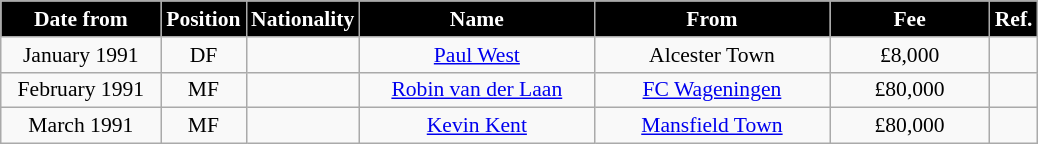<table class="wikitable" style="text-align:center; font-size:90%; ">
<tr>
<th style="background:#000000; color:white; width:100px;">Date from</th>
<th style="background:#000000; color:white; width:50px;">Position</th>
<th style="background:#000000; color:white; width:50px;">Nationality</th>
<th style="background:#000000; color:white; width:150px;">Name</th>
<th style="background:#000000; color:white; width:150px;">From</th>
<th style="background:#000000; color:white; width:100px;">Fee</th>
<th style="background:#000000; color:white; width:25px;">Ref.</th>
</tr>
<tr>
<td>January 1991</td>
<td>DF</td>
<td></td>
<td><a href='#'>Paul West</a></td>
<td>Alcester Town</td>
<td>£8,000</td>
<td></td>
</tr>
<tr>
<td>February 1991</td>
<td>MF</td>
<td></td>
<td><a href='#'>Robin van der Laan</a></td>
<td> <a href='#'>FC Wageningen</a></td>
<td>£80,000</td>
<td></td>
</tr>
<tr>
<td>March 1991</td>
<td>MF</td>
<td></td>
<td><a href='#'>Kevin Kent</a></td>
<td><a href='#'>Mansfield Town</a></td>
<td>£80,000</td>
<td></td>
</tr>
</table>
